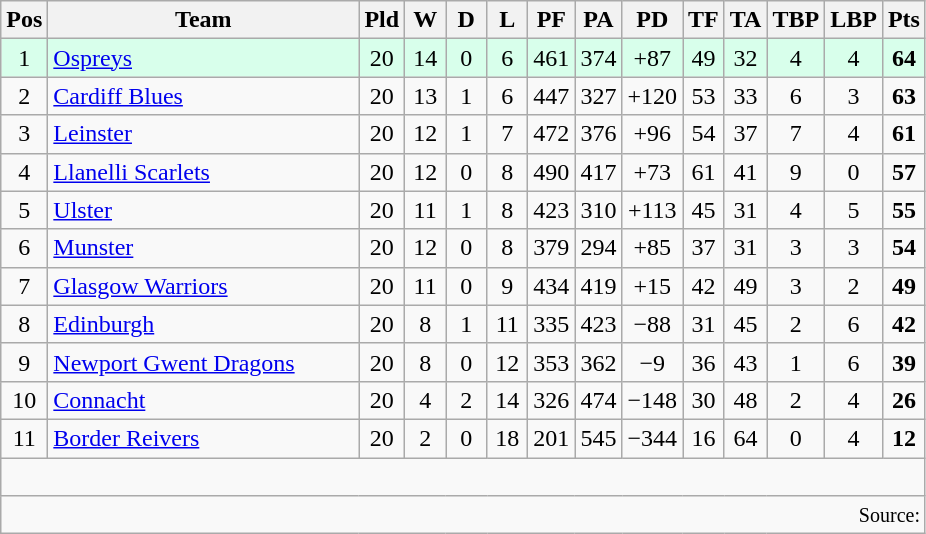<table class="wikitable" style="text-align:center">
<tr>
<th width="20">Pos</th>
<th width="200">Team</th>
<th width="20">Pld</th>
<th width="20">W</th>
<th width="20">D</th>
<th width="20">L</th>
<th width="20">PF</th>
<th width="20">PA</th>
<th width="20">PD</th>
<th width="20">TF</th>
<th width="20">TA</th>
<th width="20">TBP</th>
<th width="20">LBP</th>
<th width="20">Pts</th>
</tr>
<tr bgcolor=#d8ffeb>
<td>1</td>
<td align=left> <a href='#'>Ospreys</a></td>
<td>20</td>
<td>14</td>
<td>0</td>
<td>6</td>
<td>461</td>
<td>374</td>
<td>+87</td>
<td>49</td>
<td>32</td>
<td>4</td>
<td>4</td>
<td><strong>64</strong></td>
</tr>
<tr>
<td>2</td>
<td align=left> <a href='#'>Cardiff Blues</a></td>
<td>20</td>
<td>13</td>
<td>1</td>
<td>6</td>
<td>447</td>
<td>327</td>
<td>+120</td>
<td>53</td>
<td>33</td>
<td>6</td>
<td>3</td>
<td><strong>63</strong></td>
</tr>
<tr>
<td>3</td>
<td align=left> <a href='#'>Leinster</a></td>
<td>20</td>
<td>12</td>
<td>1</td>
<td>7</td>
<td>472</td>
<td>376</td>
<td>+96</td>
<td>54</td>
<td>37</td>
<td>7</td>
<td>4</td>
<td><strong>61</strong></td>
</tr>
<tr>
<td>4</td>
<td align=left> <a href='#'>Llanelli Scarlets</a></td>
<td>20</td>
<td>12</td>
<td>0</td>
<td>8</td>
<td>490</td>
<td>417</td>
<td>+73</td>
<td>61</td>
<td>41</td>
<td>9</td>
<td>0</td>
<td><strong>57</strong></td>
</tr>
<tr>
<td>5</td>
<td align=left> <a href='#'>Ulster</a></td>
<td>20</td>
<td>11</td>
<td>1</td>
<td>8</td>
<td>423</td>
<td>310</td>
<td>+113</td>
<td>45</td>
<td>31</td>
<td>4</td>
<td>5</td>
<td><strong>55</strong></td>
</tr>
<tr>
<td>6</td>
<td align=left> <a href='#'>Munster</a></td>
<td>20</td>
<td>12</td>
<td>0</td>
<td>8</td>
<td>379</td>
<td>294</td>
<td>+85</td>
<td>37</td>
<td>31</td>
<td>3</td>
<td>3</td>
<td><strong>54</strong></td>
</tr>
<tr>
<td>7</td>
<td align=left> <a href='#'>Glasgow Warriors</a></td>
<td>20</td>
<td>11</td>
<td>0</td>
<td>9</td>
<td>434</td>
<td>419</td>
<td>+15</td>
<td>42</td>
<td>49</td>
<td>3</td>
<td>2</td>
<td><strong>49</strong></td>
</tr>
<tr>
<td>8</td>
<td align=left> <a href='#'>Edinburgh</a></td>
<td>20</td>
<td>8</td>
<td>1</td>
<td>11</td>
<td>335</td>
<td>423</td>
<td>−88</td>
<td>31</td>
<td>45</td>
<td>2</td>
<td>6</td>
<td><strong>42</strong></td>
</tr>
<tr>
<td>9</td>
<td align=left> <a href='#'>Newport Gwent Dragons</a></td>
<td>20</td>
<td>8</td>
<td>0</td>
<td>12</td>
<td>353</td>
<td>362</td>
<td>−9</td>
<td>36</td>
<td>43</td>
<td>1</td>
<td>6</td>
<td><strong>39</strong></td>
</tr>
<tr>
<td>10</td>
<td align=left> <a href='#'>Connacht</a></td>
<td>20</td>
<td>4</td>
<td>2</td>
<td>14</td>
<td>326</td>
<td>474</td>
<td>−148</td>
<td>30</td>
<td>48</td>
<td>2</td>
<td>4</td>
<td><strong>26</strong></td>
</tr>
<tr>
<td>11</td>
<td align=left> <a href='#'>Border Reivers</a></td>
<td>20</td>
<td>2</td>
<td>0</td>
<td>18</td>
<td>201</td>
<td>545</td>
<td>−344</td>
<td>16</td>
<td>64</td>
<td>0</td>
<td>4</td>
<td><strong>12</strong></td>
</tr>
<tr>
<td colspan="14"><br></td>
</tr>
<tr>
<td colspan="14" style="text-align:right" cellpadding="0" cellspacing="0"><small>Source:  </small></td>
</tr>
</table>
